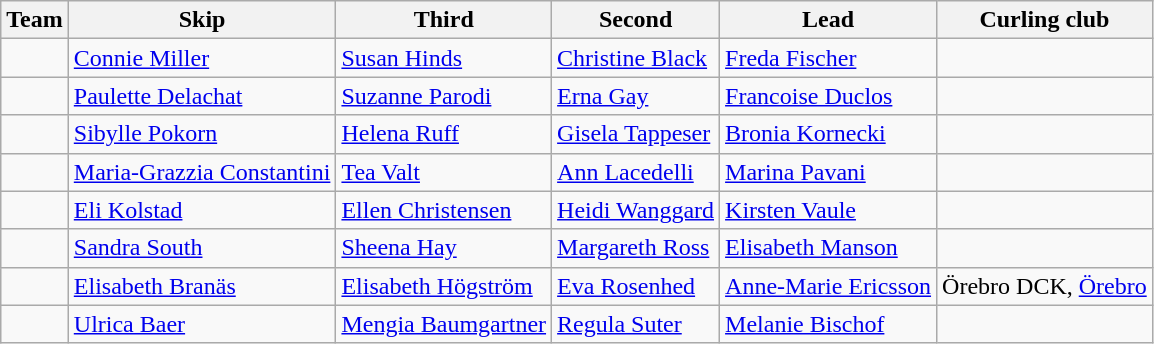<table class="wikitable">
<tr>
<th>Team</th>
<th>Skip</th>
<th>Third</th>
<th>Second</th>
<th>Lead</th>
<th>Curling club</th>
</tr>
<tr>
<td></td>
<td><a href='#'>Connie Miller</a></td>
<td><a href='#'>Susan Hinds</a></td>
<td><a href='#'>Christine Black</a></td>
<td><a href='#'>Freda Fischer</a></td>
<td></td>
</tr>
<tr>
<td></td>
<td><a href='#'>Paulette Delachat</a></td>
<td><a href='#'>Suzanne Parodi</a></td>
<td><a href='#'>Erna Gay</a></td>
<td><a href='#'>Francoise Duclos</a></td>
<td></td>
</tr>
<tr>
<td></td>
<td><a href='#'>Sibylle Pokorn</a></td>
<td><a href='#'>Helena Ruff</a></td>
<td><a href='#'>Gisela Tappeser</a></td>
<td><a href='#'>Bronia Kornecki</a></td>
<td></td>
</tr>
<tr>
<td></td>
<td><a href='#'>Maria-Grazzia Constantini</a></td>
<td><a href='#'>Tea Valt</a></td>
<td><a href='#'>Ann Lacedelli</a></td>
<td><a href='#'>Marina Pavani</a></td>
<td></td>
</tr>
<tr>
<td></td>
<td><a href='#'>Eli Kolstad</a></td>
<td><a href='#'>Ellen Christensen</a></td>
<td><a href='#'>Heidi Wanggard</a></td>
<td><a href='#'>Kirsten Vaule</a></td>
<td></td>
</tr>
<tr>
<td></td>
<td><a href='#'>Sandra South</a></td>
<td><a href='#'>Sheena Hay</a></td>
<td><a href='#'>Margareth Ross</a></td>
<td><a href='#'>Elisabeth Manson</a></td>
<td></td>
</tr>
<tr>
<td></td>
<td><a href='#'>Elisabeth Branäs</a></td>
<td><a href='#'>Elisabeth Högström</a></td>
<td><a href='#'>Eva Rosenhed</a></td>
<td><a href='#'>Anne-Marie Ericsson</a></td>
<td>Örebro DCK, <a href='#'>Örebro</a></td>
</tr>
<tr>
<td></td>
<td><a href='#'>Ulrica Baer</a></td>
<td><a href='#'>Mengia Baumgartner</a></td>
<td><a href='#'>Regula Suter</a></td>
<td><a href='#'>Melanie Bischof</a></td>
<td></td>
</tr>
</table>
